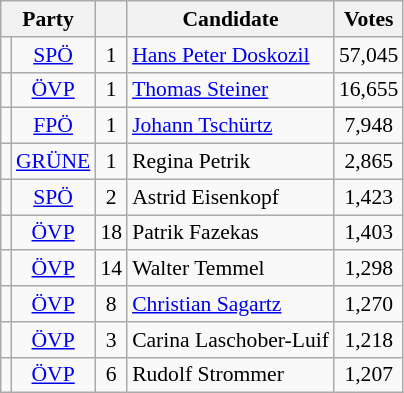<table class="wikitable" style="font-size:90%; text-align:center">
<tr>
<th colspan=2>Party</th>
<th></th>
<th>Candidate</th>
<th>Votes</th>
</tr>
<tr>
<td bgcolor=></td>
<td><a href='#'>SPÖ</a></td>
<td>1</td>
<td align=left><a href='#'>Hans Peter Doskozil</a></td>
<td>57,045</td>
</tr>
<tr>
<td bgcolor=></td>
<td><a href='#'>ÖVP</a></td>
<td>1</td>
<td align=left><a href='#'>Thomas Steiner</a></td>
<td>16,655</td>
</tr>
<tr>
<td bgcolor=></td>
<td><a href='#'>FPÖ</a></td>
<td>1</td>
<td align=left><a href='#'>Johann Tschürtz</a></td>
<td>7,948</td>
</tr>
<tr>
<td bgcolor=></td>
<td><a href='#'>GRÜNE</a></td>
<td>1</td>
<td align=left>Regina Petrik</td>
<td>2,865</td>
</tr>
<tr>
<td bgcolor=></td>
<td><a href='#'>SPÖ</a></td>
<td>2</td>
<td align=left>Astrid Eisenkopf</td>
<td>1,423</td>
</tr>
<tr>
<td bgcolor=></td>
<td><a href='#'>ÖVP</a></td>
<td>18</td>
<td align=left>Patrik Fazekas</td>
<td>1,403</td>
</tr>
<tr>
<td bgcolor=></td>
<td><a href='#'>ÖVP</a></td>
<td>14</td>
<td align=left>Walter Temmel</td>
<td>1,298</td>
</tr>
<tr>
<td bgcolor=></td>
<td><a href='#'>ÖVP</a></td>
<td>8</td>
<td align=left><a href='#'>Christian Sagartz</a></td>
<td>1,270</td>
</tr>
<tr>
<td bgcolor=></td>
<td><a href='#'>ÖVP</a></td>
<td>3</td>
<td align=left>Carina Laschober-Luif</td>
<td>1,218</td>
</tr>
<tr>
<td bgcolor=></td>
<td><a href='#'>ÖVP</a></td>
<td>6</td>
<td align=left>Rudolf Strommer</td>
<td>1,207</td>
</tr>
</table>
